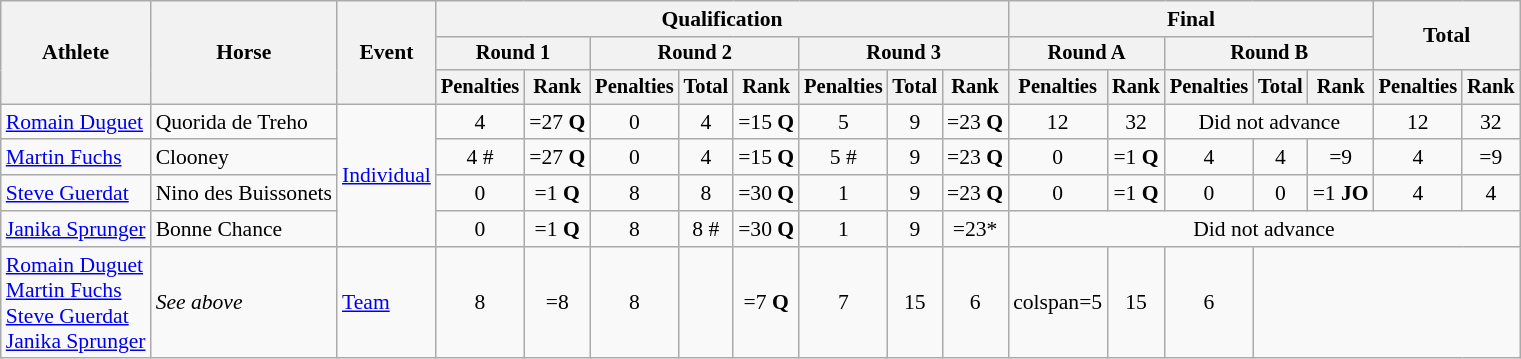<table class="wikitable" style="font-size:90%">
<tr>
<th rowspan="3">Athlete</th>
<th rowspan="3">Horse</th>
<th rowspan="3">Event</th>
<th colspan="8">Qualification</th>
<th colspan="5">Final</th>
<th rowspan=2 colspan="2">Total</th>
</tr>
<tr style="font-size:95%">
<th colspan="2">Round 1</th>
<th colspan="3">Round 2</th>
<th colspan="3">Round 3</th>
<th colspan="2">Round A</th>
<th colspan="3">Round B</th>
</tr>
<tr style="font-size:95%">
<th>Penalties</th>
<th>Rank</th>
<th>Penalties</th>
<th>Total</th>
<th>Rank</th>
<th>Penalties</th>
<th>Total</th>
<th>Rank</th>
<th>Penalties</th>
<th>Rank</th>
<th>Penalties</th>
<th>Total</th>
<th>Rank</th>
<th>Penalties</th>
<th>Rank</th>
</tr>
<tr align=center>
<td align=left><a href='#'>Romain Duguet</a></td>
<td align=left>Quorida de Treho</td>
<td align=left rowspan=4><a href='#'>Individual</a></td>
<td>4</td>
<td>=27 <strong>Q</strong></td>
<td>0</td>
<td>4</td>
<td>=15 <strong>Q</strong></td>
<td>5</td>
<td>9</td>
<td>=23 <strong>Q</strong></td>
<td>12</td>
<td>32</td>
<td colspan=3>Did not advance</td>
<td>12</td>
<td>32</td>
</tr>
<tr align=center>
<td align=left><a href='#'>Martin Fuchs</a></td>
<td align=left>Clooney</td>
<td>4 #</td>
<td>=27 <strong>Q</strong></td>
<td>0</td>
<td>4</td>
<td>=15 <strong>Q</strong></td>
<td>5 #</td>
<td>9</td>
<td>=23 <strong>Q</strong></td>
<td>0</td>
<td>=1 <strong>Q</strong></td>
<td>4</td>
<td>4</td>
<td>=9</td>
<td>4</td>
<td>=9</td>
</tr>
<tr align=center>
<td align=left><a href='#'>Steve Guerdat</a></td>
<td align=left>Nino des Buissonets</td>
<td>0</td>
<td>=1 <strong>Q</strong></td>
<td>8</td>
<td>8</td>
<td>=30 <strong>Q</strong></td>
<td>1</td>
<td>9</td>
<td>=23 <strong>Q</strong></td>
<td>0</td>
<td>=1 <strong>Q</strong></td>
<td>0</td>
<td>0</td>
<td>=1 <strong>JO</strong></td>
<td>4</td>
<td>4</td>
</tr>
<tr align=center>
<td align=left><a href='#'>Janika Sprunger</a></td>
<td align=left>Bonne Chance</td>
<td>0</td>
<td>=1 <strong>Q</strong></td>
<td>8</td>
<td>8 #</td>
<td>=30 <strong>Q</strong></td>
<td>1</td>
<td>9</td>
<td>=23*</td>
<td colspan=7>Did not advance</td>
</tr>
<tr align=center>
<td align=left><a href='#'>Romain Duguet</a><br><a href='#'>Martin Fuchs</a><br><a href='#'>Steve Guerdat</a><br><a href='#'>Janika Sprunger</a></td>
<td align=left><em>See above</em></td>
<td align=left><a href='#'>Team</a></td>
<td>8</td>
<td>=8</td>
<td>8</td>
<td></td>
<td>=7 <strong>Q</strong></td>
<td>7</td>
<td>15</td>
<td>6</td>
<td>colspan=5 </td>
<td>15</td>
<td>6</td>
</tr>
</table>
